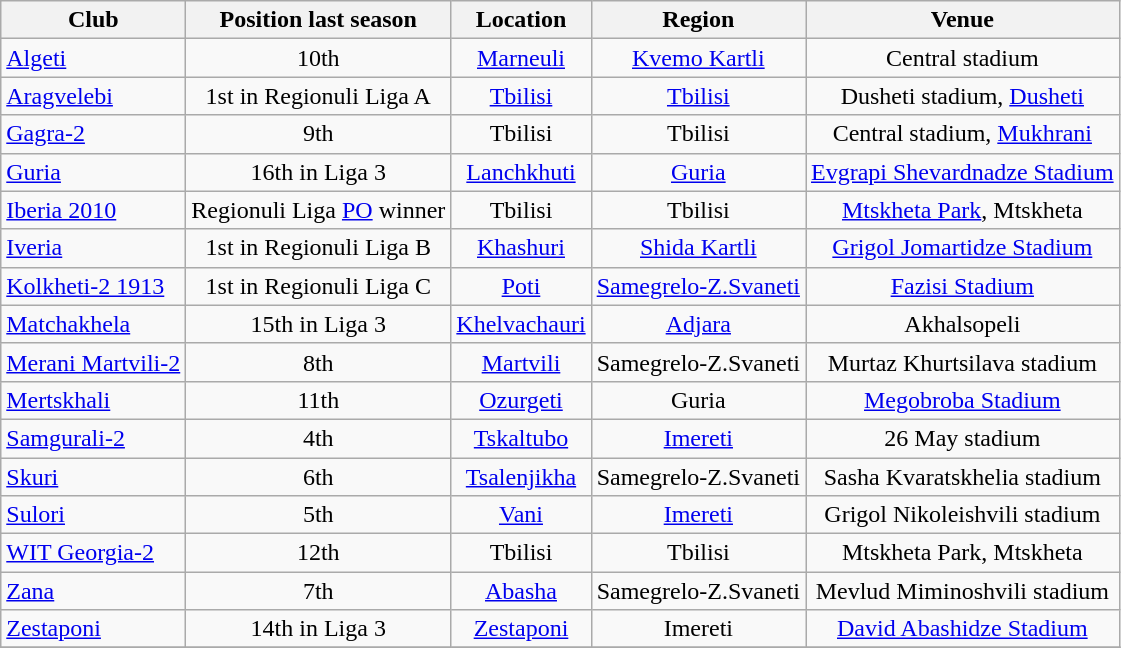<table class="wikitable sortable" style="text-align:center;">
<tr>
<th>Club</th>
<th>Position last season</th>
<th>Location</th>
<th>Region</th>
<th>Venue</th>
</tr>
<tr>
<td style="text-align:left;"><a href='#'>Algeti</a></td>
<td>10th</td>
<td><a href='#'>Marneuli</a></td>
<td><a href='#'>Kvemo Kartli</a></td>
<td>Central stadium</td>
</tr>
<tr>
<td style="text-align:left;"><a href='#'>Aragvelebi</a></td>
<td>1st in Regionuli Liga A</td>
<td><a href='#'>Tbilisi</a></td>
<td><a href='#'>Tbilisi</a></td>
<td>Dusheti stadium, <a href='#'>Dusheti</a></td>
</tr>
<tr>
<td style="text-align:left;"><a href='#'>Gagra-2</a></td>
<td>9th</td>
<td>Tbilisi</td>
<td>Tbilisi</td>
<td>Central stadium, <a href='#'>Mukhrani</a></td>
</tr>
<tr>
<td style="text-align:left;"><a href='#'>Guria</a></td>
<td>16th in Liga 3</td>
<td><a href='#'>Lanchkhuti</a></td>
<td><a href='#'>Guria</a></td>
<td><a href='#'>Evgrapi Shevardnadze Stadium</a></td>
</tr>
<tr>
<td style="text-align:left;"><a href='#'>Iberia 2010</a></td>
<td>Regionuli Liga <a href='#'>PO</a> winner</td>
<td>Tbilisi</td>
<td>Tbilisi</td>
<td><a href='#'>Mtskheta Park</a>, Mtskheta</td>
</tr>
<tr>
<td style="text-align:left;"><a href='#'>Iveria</a></td>
<td>1st in Regionuli Liga B</td>
<td><a href='#'>Khashuri</a></td>
<td><a href='#'>Shida Kartli</a></td>
<td><a href='#'>Grigol Jomartidze Stadium</a></td>
</tr>
<tr>
<td style="text-align:left;"><a href='#'>Kolkheti-2 1913</a></td>
<td>1st in Regionuli Liga C</td>
<td><a href='#'>Poti</a></td>
<td><a href='#'>Samegrelo-Z.Svaneti</a></td>
<td><a href='#'>Fazisi Stadium</a></td>
</tr>
<tr>
<td style="text-align:left;"><a href='#'>Matchakhela</a></td>
<td>15th in Liga 3</td>
<td><a href='#'>Khelvachauri</a></td>
<td><a href='#'>Adjara</a></td>
<td>Akhalsopeli</td>
</tr>
<tr>
<td style="text-align:left;"><a href='#'>Merani Martvili-2</a></td>
<td>8th</td>
<td><a href='#'>Martvili</a></td>
<td>Samegrelo-Z.Svaneti</td>
<td>Murtaz Khurtsilava stadium</td>
</tr>
<tr>
<td style="text-align:left;"><a href='#'>Mertskhali</a></td>
<td>11th</td>
<td><a href='#'>Ozurgeti</a></td>
<td>Guria</td>
<td><a href='#'>Megobroba Stadium</a></td>
</tr>
<tr>
<td style="text-align:left;"><a href='#'>Samgurali-2</a></td>
<td>4th</td>
<td><a href='#'>Tskaltubo</a></td>
<td><a href='#'>Imereti</a></td>
<td>26 May stadium</td>
</tr>
<tr>
<td style="text-align:left;"><a href='#'>Skuri</a></td>
<td>6th</td>
<td><a href='#'>Tsalenjikha</a></td>
<td>Samegrelo-Z.Svaneti</td>
<td>Sasha Kvaratskhelia stadium</td>
</tr>
<tr>
<td style="text-align:left;"><a href='#'>Sulori</a></td>
<td>5th</td>
<td><a href='#'>Vani</a></td>
<td><a href='#'>Imereti</a></td>
<td>Grigol Nikoleishvili stadium</td>
</tr>
<tr>
<td style="text-align:left;"><a href='#'>WIT Georgia-2</a></td>
<td>12th</td>
<td>Tbilisi</td>
<td>Tbilisi</td>
<td>Mtskheta Park, Mtskheta</td>
</tr>
<tr>
<td style="text-align:left;"><a href='#'>Zana</a></td>
<td>7th</td>
<td><a href='#'>Abasha</a></td>
<td>Samegrelo-Z.Svaneti</td>
<td>Mevlud Miminoshvili stadium</td>
</tr>
<tr>
<td style="text-align:left;"><a href='#'>Zestaponi</a></td>
<td>14th in Liga 3</td>
<td><a href='#'>Zestaponi</a></td>
<td>Imereti</td>
<td><a href='#'>David Abashidze Stadium</a></td>
</tr>
<tr>
</tr>
</table>
